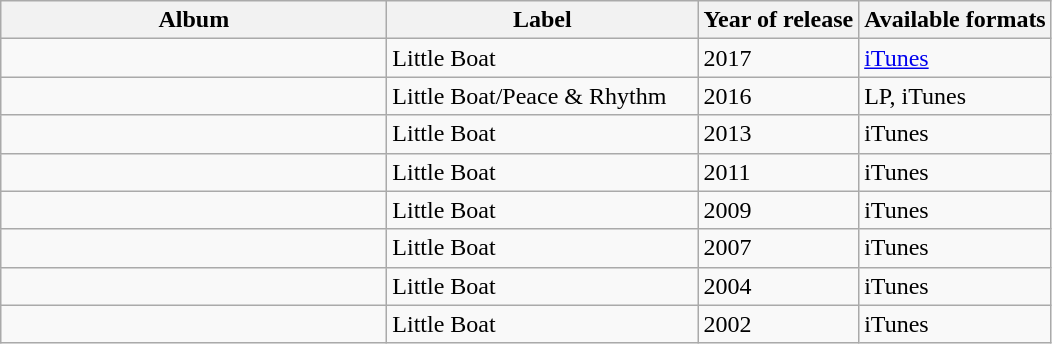<table class="wikitable">
<tr>
<th width="250" centre>Album</th>
<th width="200">Label</th>
<th>Year of release</th>
<th>Available formats</th>
</tr>
<tr>
<td ! width="200"><em></em></td>
<td>Little Boat</td>
<td>2017</td>
<td><a href='#'>iTunes</a></td>
</tr>
<tr>
<td ! width="200"><em></em></td>
<td>Little Boat/Peace & Rhythm</td>
<td>2016</td>
<td>LP, iTunes</td>
</tr>
<tr>
<td ! width="200"><em></em></td>
<td>Little Boat</td>
<td>2013</td>
<td>iTunes</td>
</tr>
<tr>
<td ! width="200"><em></em></td>
<td>Little Boat</td>
<td>2011</td>
<td>iTunes</td>
</tr>
<tr>
<td ! width="200"><em></em></td>
<td>Little Boat</td>
<td>2009</td>
<td>iTunes</td>
</tr>
<tr>
<td ! width="200"><em></em></td>
<td>Little Boat</td>
<td>2007</td>
<td>iTunes</td>
</tr>
<tr>
<td ! width="200"><em></em></td>
<td>Little Boat</td>
<td>2004</td>
<td>iTunes</td>
</tr>
<tr>
<td ! width="200"><em></em></td>
<td>Little Boat</td>
<td>2002</td>
<td>iTunes</td>
</tr>
</table>
